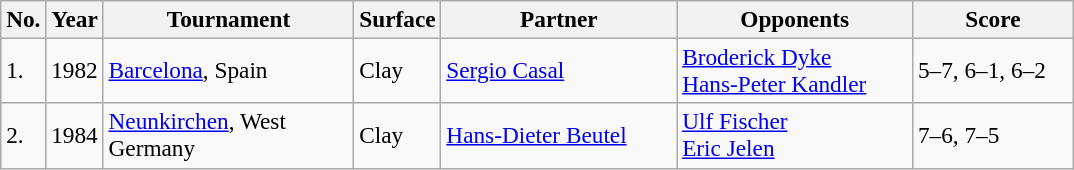<table class="sortable wikitable" style=font-size:97%>
<tr>
<th style="width:20px">No.</th>
<th style="width:30px">Year</th>
<th style="width:160px">Tournament</th>
<th style="width:50px">Surface</th>
<th style="width:150px">Partner</th>
<th style="width:150px">Opponents</th>
<th style="width:100px"  class="unsortable">Score</th>
</tr>
<tr>
<td>1.</td>
<td>1982</td>
<td><a href='#'>Barcelona</a>, Spain</td>
<td>Clay</td>
<td> <a href='#'>Sergio Casal</a></td>
<td> <a href='#'>Broderick Dyke</a><br> <a href='#'>Hans-Peter Kandler</a></td>
<td>5–7, 6–1, 6–2</td>
</tr>
<tr>
<td>2.</td>
<td>1984</td>
<td><a href='#'>Neunkirchen</a>, West Germany</td>
<td>Clay</td>
<td> <a href='#'>Hans-Dieter Beutel</a></td>
<td> <a href='#'>Ulf Fischer</a><br> <a href='#'>Eric Jelen</a></td>
<td>7–6, 7–5</td>
</tr>
</table>
